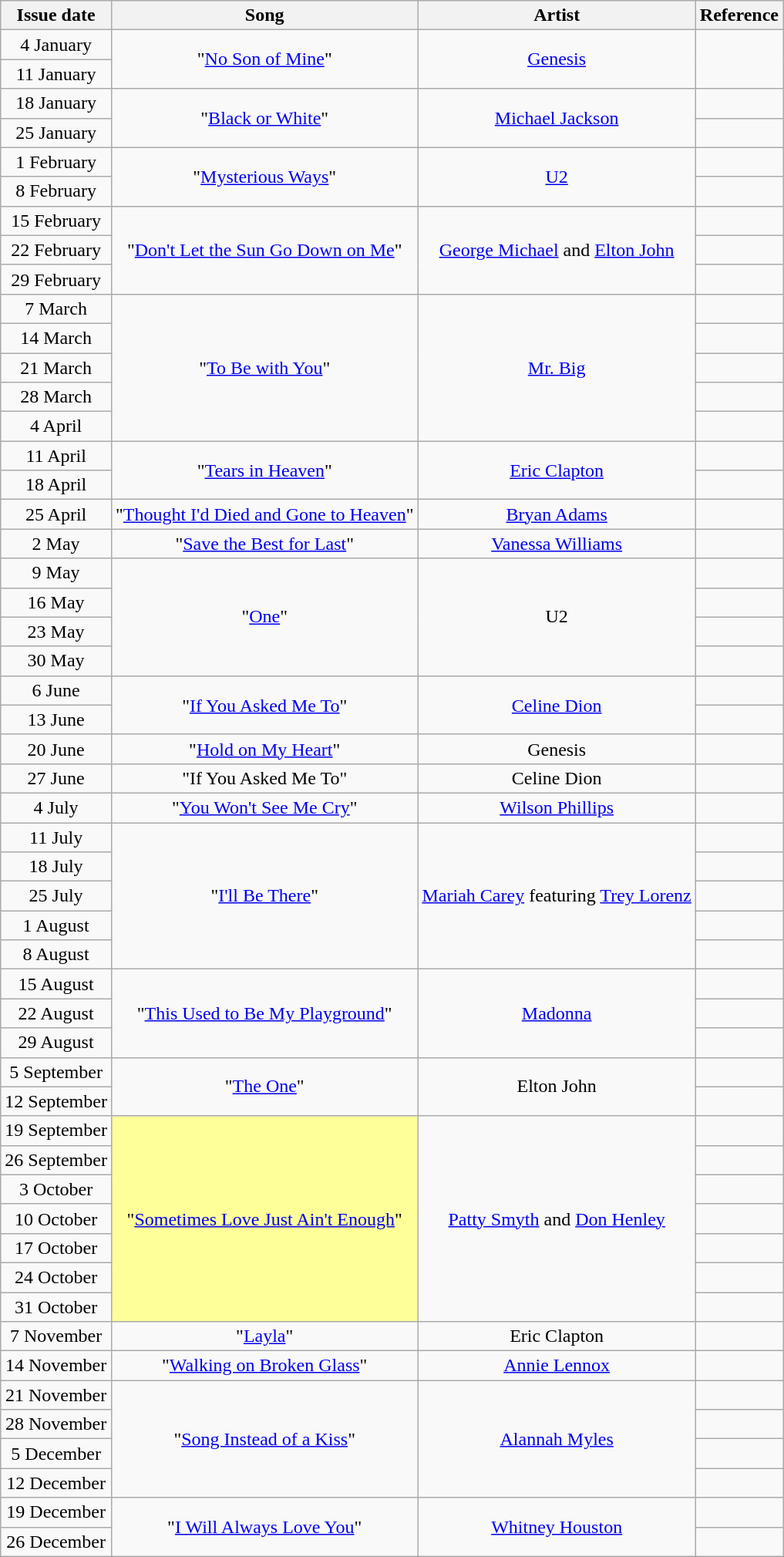<table class="wikitable">
<tr>
<th align="center">Issue date</th>
<th align="center">Song</th>
<th align="center">Artist</th>
<th align="center">Reference</th>
</tr>
<tr>
<td align="center">4 January</td>
<td align="center" rowspan="2">"<a href='#'>No Son of Mine</a>"</td>
<td align="center" rowspan="2"><a href='#'>Genesis</a></td>
<td align="center" rowspan="2"></td>
</tr>
<tr>
<td align="center">11 January</td>
</tr>
<tr>
<td align="center">18 January</td>
<td align="center" rowspan="2">"<a href='#'>Black or White</a>"</td>
<td align="center" rowspan="2"><a href='#'>Michael Jackson</a></td>
<td align="center"></td>
</tr>
<tr>
<td align="center">25 January</td>
<td align="center"></td>
</tr>
<tr>
<td align="center">1 February</td>
<td align="center" rowspan="2">"<a href='#'>Mysterious Ways</a>"</td>
<td align="center" rowspan="2"><a href='#'>U2</a></td>
<td align="center"></td>
</tr>
<tr>
<td align="center">8 February</td>
<td align="center"></td>
</tr>
<tr>
<td align="center">15 February</td>
<td align="center" rowspan="3">"<a href='#'>Don't Let the Sun Go Down on Me</a>"</td>
<td align="center" rowspan="3"><a href='#'>George Michael</a> and <a href='#'>Elton John</a></td>
<td align="center"></td>
</tr>
<tr>
<td align="center">22 February</td>
<td align="center"></td>
</tr>
<tr>
<td align="center">29 February</td>
<td align="center"></td>
</tr>
<tr>
<td align="center">7 March</td>
<td align="center" rowspan="5">"<a href='#'>To Be with You</a>"</td>
<td align="center" rowspan="5"><a href='#'>Mr. Big</a></td>
<td align="center"></td>
</tr>
<tr>
<td align="center">14 March</td>
<td align="center"></td>
</tr>
<tr>
<td align="center">21 March</td>
<td align="center"></td>
</tr>
<tr>
<td align="center">28 March</td>
<td align="center"></td>
</tr>
<tr>
<td align="center">4 April</td>
<td align="center"></td>
</tr>
<tr>
<td align="center">11 April</td>
<td align="center" rowspan="2">"<a href='#'>Tears in Heaven</a>"</td>
<td align="center" rowspan="2"><a href='#'>Eric Clapton</a></td>
<td align="center"></td>
</tr>
<tr>
<td align="center">18 April</td>
<td align="center"></td>
</tr>
<tr>
<td align="center">25 April</td>
<td align="center">"<a href='#'>Thought I'd Died and Gone to Heaven</a>"</td>
<td align="center"><a href='#'>Bryan Adams</a></td>
<td align="center"></td>
</tr>
<tr>
<td align="center">2 May</td>
<td align="center">"<a href='#'>Save the Best for Last</a>"</td>
<td align="center"><a href='#'>Vanessa Williams</a></td>
<td align="center"></td>
</tr>
<tr>
<td align="center">9 May</td>
<td align="center" rowspan="4">"<a href='#'>One</a>"</td>
<td align="center" rowspan="4">U2</td>
<td align="center"></td>
</tr>
<tr>
<td align="center">16 May</td>
<td align="center"></td>
</tr>
<tr>
<td align="center">23 May</td>
<td align="center"></td>
</tr>
<tr>
<td align="center">30 May</td>
<td align="center"></td>
</tr>
<tr>
<td align="center">6 June</td>
<td align="center" rowspan="2">"<a href='#'>If You Asked Me To</a>"</td>
<td align="center" rowspan="2"><a href='#'>Celine Dion</a></td>
<td align="center"></td>
</tr>
<tr>
<td align="center">13 June</td>
<td align="center"></td>
</tr>
<tr>
<td align="center">20 June</td>
<td align="center">"<a href='#'>Hold on My Heart</a>"</td>
<td align="center">Genesis</td>
<td align="center"></td>
</tr>
<tr>
<td align="center">27 June</td>
<td align="center">"If You Asked Me To"</td>
<td align="center">Celine Dion</td>
<td align="center"></td>
</tr>
<tr>
<td align="center">4 July</td>
<td align="center">"<a href='#'>You Won't See Me Cry</a>"</td>
<td align="center"><a href='#'>Wilson Phillips</a></td>
<td align="center"></td>
</tr>
<tr>
<td align="center">11 July</td>
<td align="center" rowspan="5">"<a href='#'>I'll Be There</a>"</td>
<td align="center" rowspan="5"><a href='#'>Mariah Carey</a> featuring <a href='#'>Trey Lorenz</a></td>
<td align="center"></td>
</tr>
<tr>
<td align="center">18 July</td>
<td align="center"></td>
</tr>
<tr>
<td align="center">25 July</td>
<td align="center"></td>
</tr>
<tr>
<td align="center">1 August</td>
<td align="center"></td>
</tr>
<tr>
<td align="center">8 August</td>
<td align="center"></td>
</tr>
<tr>
<td align="center">15 August</td>
<td align="center" rowspan="3">"<a href='#'>This Used to Be My Playground</a>"</td>
<td align="center" rowspan="3"><a href='#'>Madonna</a></td>
<td align="center"></td>
</tr>
<tr>
<td align="center">22 August</td>
<td align="center"></td>
</tr>
<tr>
<td align="center">29 August</td>
<td align="center"></td>
</tr>
<tr>
<td align="center">5 September</td>
<td align="center" rowspan="2">"<a href='#'>The One</a>"</td>
<td align="center" rowspan="2">Elton John</td>
<td align="center"></td>
</tr>
<tr>
<td align="center">12 September</td>
<td align="center"></td>
</tr>
<tr>
<td align="center">19 September</td>
<td bgcolor=#FFFF99 align="center" rowspan="7">"<a href='#'>Sometimes Love Just Ain't Enough</a>"</td>
<td align="center" rowspan="7"><a href='#'>Patty Smyth</a> and <a href='#'>Don Henley</a></td>
<td align="center"></td>
</tr>
<tr>
<td align="center">26 September</td>
<td align="center"></td>
</tr>
<tr>
<td align="center">3 October</td>
<td align="center"></td>
</tr>
<tr>
<td align="center">10 October</td>
<td align="center"></td>
</tr>
<tr>
<td align="center">17 October</td>
<td align="center"></td>
</tr>
<tr>
<td align="center">24 October</td>
<td align="center"></td>
</tr>
<tr>
<td align="center">31 October</td>
<td align="center"></td>
</tr>
<tr>
<td align="center">7 November</td>
<td align="center">"<a href='#'>Layla</a>"</td>
<td align="center">Eric Clapton</td>
<td align="center"></td>
</tr>
<tr>
<td align="center">14 November</td>
<td align="center">"<a href='#'>Walking on Broken Glass</a>"</td>
<td align="center"><a href='#'>Annie Lennox</a></td>
<td align="center"></td>
</tr>
<tr>
<td align="center">21 November</td>
<td align="center" rowspan="4">"<a href='#'>Song Instead of a Kiss</a>"</td>
<td align="center" rowspan="4"><a href='#'>Alannah Myles</a></td>
<td align="center"></td>
</tr>
<tr>
<td align="center">28 November</td>
<td align="center"></td>
</tr>
<tr>
<td align="center">5 December</td>
<td align="center"></td>
</tr>
<tr>
<td align="center">12 December</td>
<td align="center"></td>
</tr>
<tr>
<td align="center">19 December</td>
<td align="center" rowspan="2">"<a href='#'>I Will Always Love You</a>"</td>
<td align="center" rowspan="2"><a href='#'>Whitney Houston</a></td>
<td align="center"></td>
</tr>
<tr>
<td align="center">26 December</td>
<td align="center"></td>
</tr>
</table>
